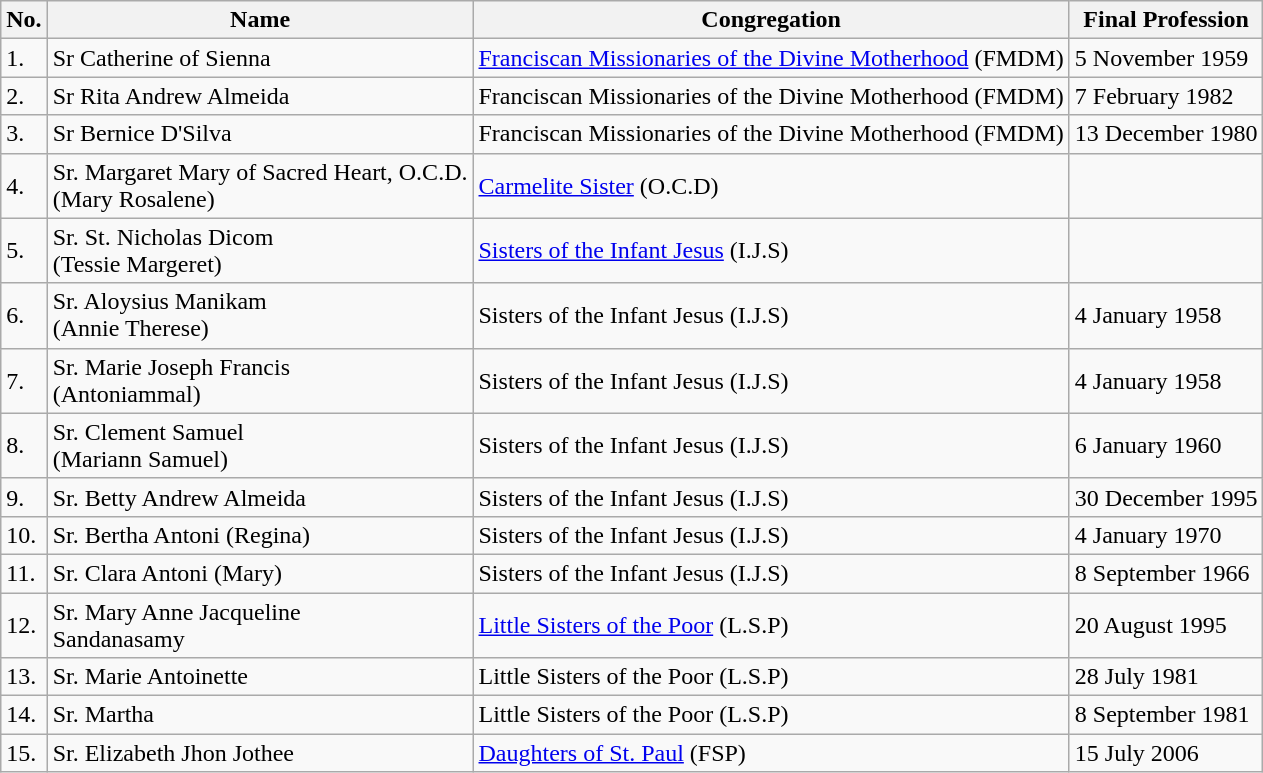<table class="wikitable">
<tr>
<th>No.</th>
<th>Name</th>
<th>Congregation</th>
<th>Final Profession</th>
</tr>
<tr>
<td>1.</td>
<td>Sr Catherine of Sienna</td>
<td><a href='#'>Franciscan Missionaries of the Divine Motherhood</a> (FMDM)</td>
<td>5 November 1959</td>
</tr>
<tr>
<td>2.</td>
<td>Sr Rita Andrew Almeida</td>
<td>Franciscan Missionaries of the Divine Motherhood (FMDM)</td>
<td>7 February 1982</td>
</tr>
<tr>
<td>3.</td>
<td>Sr Bernice D'Silva</td>
<td>Franciscan Missionaries of the Divine Motherhood (FMDM)</td>
<td>13 December 1980</td>
</tr>
<tr>
<td>4.</td>
<td>Sr. Margaret Mary of Sacred Heart, O.C.D.<br>(Mary Rosalene)</td>
<td><a href='#'>Carmelite Sister</a> (O.C.D)</td>
<td></td>
</tr>
<tr>
<td>5.</td>
<td>Sr. St. Nicholas Dicom<br>(Tessie Margeret)</td>
<td><a href='#'>Sisters of the Infant Jesus</a> (I.J.S)</td>
<td></td>
</tr>
<tr>
<td>6.</td>
<td>Sr. Aloysius Manikam<br>(Annie Therese)</td>
<td>Sisters of the Infant Jesus (I.J.S)</td>
<td>4 January 1958</td>
</tr>
<tr>
<td>7.</td>
<td>Sr. Marie Joseph Francis<br>(Antoniammal)</td>
<td>Sisters of the Infant Jesus (I.J.S)</td>
<td>4 January 1958</td>
</tr>
<tr>
<td>8.</td>
<td>Sr. Clement Samuel<br>(Mariann Samuel)</td>
<td>Sisters of the Infant Jesus (I.J.S)</td>
<td>6 January 1960</td>
</tr>
<tr>
<td>9.</td>
<td>Sr. Betty Andrew Almeida</td>
<td>Sisters of the Infant Jesus (I.J.S)</td>
<td>30 December 1995</td>
</tr>
<tr>
<td>10.</td>
<td>Sr. Bertha Antoni (Regina)</td>
<td>Sisters of the Infant Jesus (I.J.S)</td>
<td>4 January 1970</td>
</tr>
<tr>
<td>11.</td>
<td>Sr. Clara Antoni (Mary)</td>
<td>Sisters of the Infant Jesus (I.J.S)</td>
<td>8 September 1966</td>
</tr>
<tr>
<td>12.</td>
<td>Sr. Mary Anne Jacqueline<br>Sandanasamy</td>
<td><a href='#'>Little Sisters of the Poor</a> (L.S.P)</td>
<td>20 August 1995</td>
</tr>
<tr>
<td>13.</td>
<td>Sr. Marie Antoinette</td>
<td>Little Sisters of the Poor (L.S.P)</td>
<td>28 July 1981</td>
</tr>
<tr>
<td>14.</td>
<td>Sr. Martha</td>
<td>Little Sisters of the Poor (L.S.P)</td>
<td>8 September 1981</td>
</tr>
<tr>
<td>15.</td>
<td>Sr. Elizabeth Jhon Jothee</td>
<td><a href='#'>Daughters of St. Paul</a> (FSP)</td>
<td>15 July 2006</td>
</tr>
</table>
